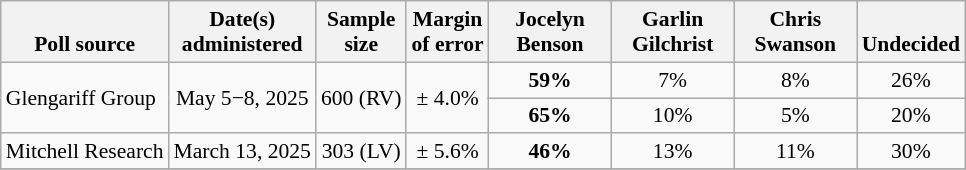<table class="wikitable" style="font-size:90%;text-align:center;">
<tr valign=bottom>
<th>Poll source</th>
<th>Date(s)<br>administered</th>
<th>Sample<br>size</th>
<th>Margin<br>of error</th>
<th style="width:75px">Jocelyn<br>Benson</th>
<th style="width:75px">Garlin<br>Gilchrist</th>
<th style="width:75px">Chris<br>Swanson</th>
<th>Undecided</th>
</tr>
<tr>
<td style="text-align:left;" rowspan="2">Glengariff Group</td>
<td rowspan="2">May 5−8, 2025</td>
<td rowspan="2">600 (RV)</td>
<td rowspan="2">± 4.0%</td>
<td><strong>59%</strong></td>
<td>7%</td>
<td>8%</td>
<td>26%</td>
</tr>
<tr>
<td><strong>65%</strong></td>
<td>10%</td>
<td>5%</td>
<td>20%</td>
</tr>
<tr>
<td style="text-align:left;">Mitchell Research</td>
<td>March 13, 2025</td>
<td>303 (LV)</td>
<td>± 5.6%</td>
<td><strong>46%</strong></td>
<td>13%</td>
<td>11%</td>
<td>30%</td>
</tr>
<tr>
</tr>
</table>
